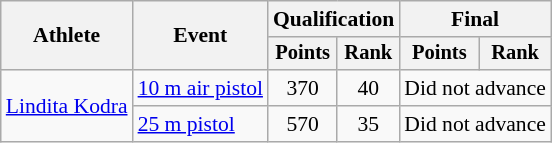<table class="wikitable" style="font-size:90%">
<tr>
<th rowspan="2">Athlete</th>
<th rowspan="2">Event</th>
<th colspan=2>Qualification</th>
<th colspan=2>Final</th>
</tr>
<tr style="font-size:95%">
<th>Points</th>
<th>Rank</th>
<th>Points</th>
<th>Rank</th>
</tr>
<tr align=center>
<td align=left rowspan=2><a href='#'>Lindita Kodra</a></td>
<td align=left><a href='#'>10 m air pistol</a></td>
<td>370</td>
<td>40</td>
<td colspan=2>Did not advance</td>
</tr>
<tr align=center>
<td align=left><a href='#'>25 m pistol</a></td>
<td>570</td>
<td>35</td>
<td colspan=2>Did not advance</td>
</tr>
</table>
